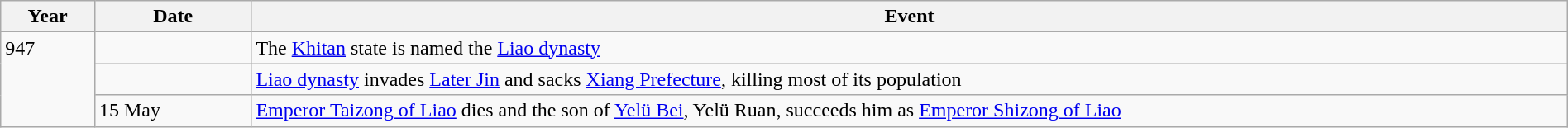<table class="wikitable" width="100%">
<tr>
<th style="width:6%">Year</th>
<th style="width:10%">Date</th>
<th>Event</th>
</tr>
<tr>
<td rowspan="3" valign="top">947</td>
<td></td>
<td>The <a href='#'>Khitan</a> state is named the <a href='#'>Liao dynasty</a></td>
</tr>
<tr>
<td></td>
<td><a href='#'>Liao dynasty</a> invades <a href='#'>Later Jin</a> and sacks <a href='#'>Xiang Prefecture</a>, killing most of its population</td>
</tr>
<tr>
<td>15 May</td>
<td><a href='#'>Emperor Taizong of Liao</a> dies and the son of <a href='#'>Yelü Bei</a>, Yelü Ruan, succeeds him as <a href='#'>Emperor Shizong of Liao</a></td>
</tr>
</table>
